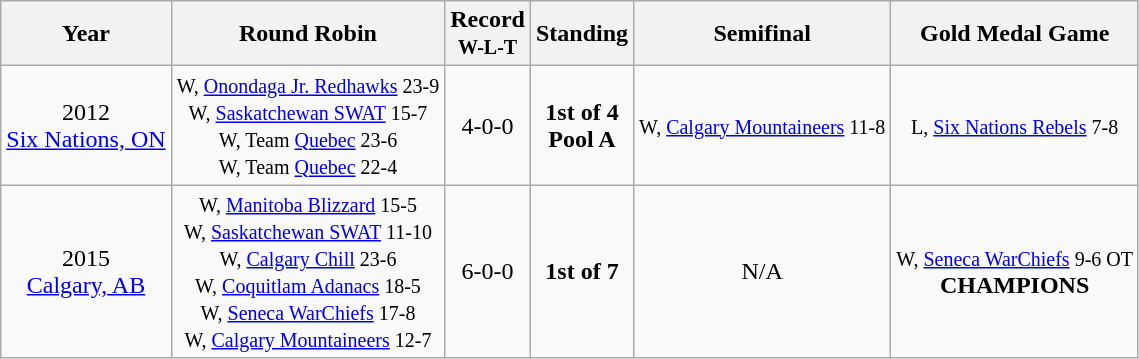<table class="wikitable" style="text-align:center;">
<tr>
<th>Year</th>
<th>Round Robin</th>
<th>Record<br><small>W-L-T</small></th>
<th>Standing</th>
<th>Semifinal</th>
<th>Gold Medal Game</th>
</tr>
<tr>
<td>2012<br><a href='#'>Six Nations, ON</a></td>
<td><small>W, <a href='#'>Onondaga Jr. Redhawks</a> 23-9<br>W, <a href='#'>Saskatchewan SWAT</a> 15-7<br>W, Team <a href='#'>Quebec</a> 23-6<br>W, Team <a href='#'>Quebec</a> 22-4</small></td>
<td>4-0-0</td>
<td><strong>1st of 4<br>Pool A</strong></td>
<td><small> W, <a href='#'>Calgary Mountaineers</a> 11-8</small></td>
<td><small> L, <a href='#'>Six Nations Rebels</a> 7-8</small><br></td>
</tr>
<tr>
<td>2015<br><a href='#'>Calgary, AB</a></td>
<td><small>W, <a href='#'>Manitoba Blizzard</a> 15-5<br>W, <a href='#'>Saskatchewan SWAT</a> 11-10<br>W, <a href='#'>Calgary Chill</a> 23-6<br>W, <a href='#'>Coquitlam Adanacs</a> 18-5<br>W, <a href='#'>Seneca WarChiefs</a> 17-8<br>W, <a href='#'>Calgary Mountaineers</a> 12-7</small></td>
<td>6-0-0</td>
<td><strong>1st of 7</strong></td>
<td>N/A</td>
<td><small> W, <a href='#'>Seneca WarChiefs</a> 9-6 OT</small><br><strong>CHAMPIONS</strong></td>
</tr>
</table>
